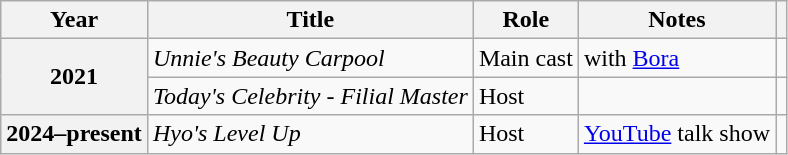<table class="wikitable plainrowheaders sortable">
<tr>
<th scope="col">Year</th>
<th scope="col">Title</th>
<th scope="col">Role</th>
<th scope="col">Notes</th>
<th scope="col" class="unsortable"></th>
</tr>
<tr>
<th scope="row" rowspan="2">2021</th>
<td><em>Unnie's Beauty Carpool</em></td>
<td>Main cast</td>
<td>with <a href='#'>Bora</a></td>
<td style="text-align:center"></td>
</tr>
<tr>
<td><em>Today's Celebrity - Filial Master</em></td>
<td>Host</td>
<td></td>
<td style="text-align:center"></td>
</tr>
<tr>
<th scope="row">2024–present</th>
<td><em>Hyo's Level Up</em></td>
<td>Host</td>
<td><a href='#'>YouTube</a> talk show</td>
<td style="text-align:center"></td>
</tr>
</table>
